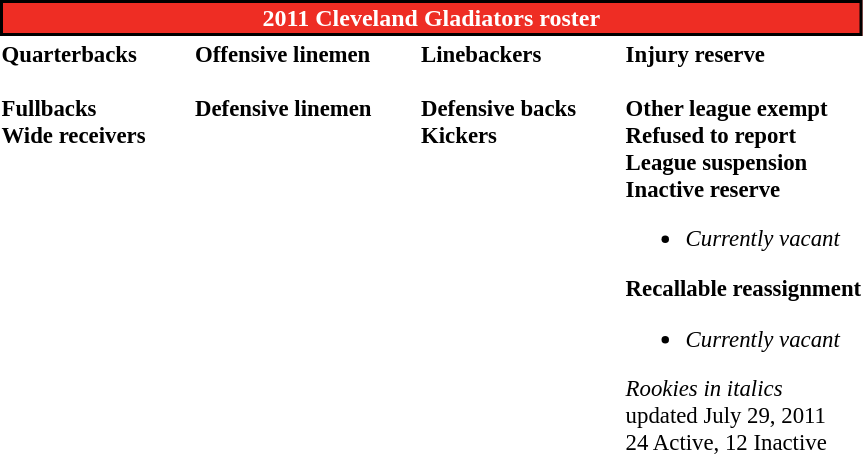<table class="toccolours" style="text-align: left;">
<tr>
<th colspan=7 style="background:#EE2D24; border: 2px solid black; color:white; text-align:center;"><strong>2011 Cleveland Gladiators roster</strong></th>
</tr>
<tr>
<td style="font-size: 95%;" valign="top"><strong>Quarterbacks</strong><br>
<br><strong>Fullbacks</strong>

<br><strong>Wide receivers</strong>




</td>
<td style="width: 25px;"></td>
<td style="font-size: 95%;" valign="top"><strong>Offensive linemen</strong><br>



<br><strong>Defensive linemen</strong>



</td>
<td style="width: 25px;"></td>
<td style="font-size: 95%;" valign="top"><strong>Linebackers</strong><br><br><strong>Defensive backs</strong>



<br><strong>Kickers</strong>
</td>
<td style="width: 25px;"></td>
<td style="font-size: 95%;" valign="top"><strong>Injury reserve</strong><br>





<br><strong>Other league exempt</strong>

<br><strong>Refused to report</strong>

<br><strong>League suspension</strong>
<br><strong>Inactive reserve</strong><ul><li><em>Currently vacant</em></li></ul><strong>Recallable reassignment</strong><ul><li><em>Currently vacant</em></li></ul>
<em>Rookies in italics</em><br>
<span> </span> updated July 29, 2011<br>
24 Active, 12 Inactive
</td>
</tr>
<tr>
</tr>
</table>
